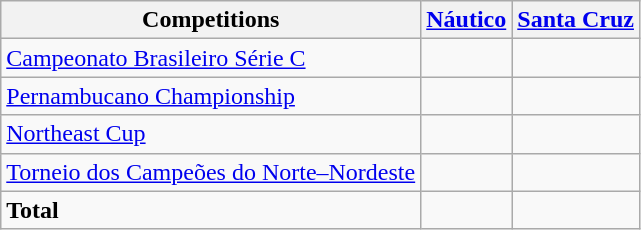<table class="wikitable">
<tr>
<th>Competitions</th>
<th><a href='#'>Náutico</a></th>
<th><a href='#'>Santa Cruz</a></th>
</tr>
<tr>
<td><a href='#'>Campeonato Brasileiro Série C</a></td>
<td></td>
<td></td>
</tr>
<tr>
<td><a href='#'>Pernambucano Championship</a></td>
<td></td>
<td></td>
</tr>
<tr>
<td><a href='#'>Northeast Cup</a></td>
<td></td>
<td></td>
</tr>
<tr>
<td><a href='#'>Torneio dos Campeões do Norte–Nordeste</a></td>
<td></td>
<td></td>
</tr>
<tr>
<td><strong>Total</strong></td>
<td></td>
<td></td>
</tr>
</table>
